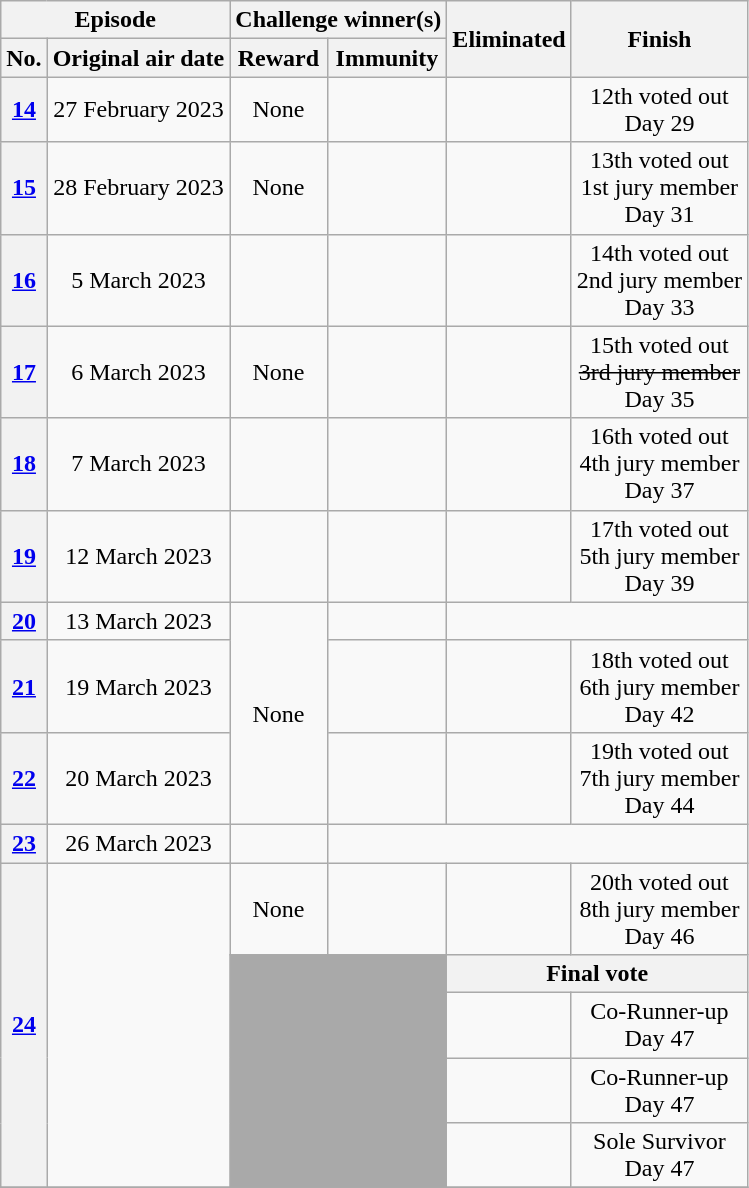<table class="wikitable nowrap" style="text-align:center; font-size:100%">
<tr>
<th colspan="2">Episode</th>
<th colspan="2">Challenge winner(s)</th>
<th rowspan="2">Eliminated</th>
<th rowspan="2">Finish</th>
</tr>
<tr>
<th>No.</th>
<th>Original air date</th>
<th>Reward</th>
<th>Immunity</th>
</tr>
<tr>
<th><a href='#'>14</a></th>
<td>27 February 2023</td>
<td>None</td>
<td></td>
<td></td>
<td>12th voted out<br>Day 29</td>
</tr>
<tr>
<th><a href='#'>15</a></th>
<td>28 February 2023</td>
<td>None</td>
<td></td>
<td></td>
<td>13th voted out<br>1st jury member<br>Day 31</td>
</tr>
<tr>
<th><a href='#'>16</a></th>
<td>5 March 2023</td>
<td></td>
<td></td>
<td></td>
<td>14th voted out<br>2nd jury member<br>Day 33</td>
</tr>
<tr>
<th><a href='#'>17</a></th>
<td>6 March 2023</td>
<td>None</td>
<td></td>
<td></td>
<td>15th voted out<br><s>3rd jury member</s><br>Day 35</td>
</tr>
<tr>
<th><a href='#'>18</a></th>
<td>7 March 2023</td>
<td></td>
<td></td>
<td></td>
<td>16th voted out<br>4th jury member<br>Day 37</td>
</tr>
<tr>
<th><a href='#'>19</a></th>
<td>12 March 2023</td>
<td></td>
<td></td>
<td></td>
<td>17th voted out<br>5th jury member<br>Day 39</td>
</tr>
<tr>
<th><a href='#'>20</a></th>
<td>13 March 2023</td>
<td rowspan=3>None</td>
<td></td>
<td colspan="2"><small><em></em></small></td>
</tr>
<tr>
<th><a href='#'>21</a></th>
<td>19 March 2023</td>
<td></td>
<td></td>
<td>18th voted out<br>6th jury member<br>Day 42</td>
</tr>
<tr>
<th><a href='#'>22</a></th>
<td>20 March 2023</td>
<td></td>
<td></td>
<td>19th voted out<br>7th jury member<br>Day 44</td>
</tr>
<tr>
<th><a href='#'>23</a></th>
<td>26 March 2023</td>
<td></td>
<td colspan="3"><small><em></em></small></td>
</tr>
<tr>
<th rowspan="5"><a href='#'>24</a></th>
<td rowspan="5"></td>
<td>None</td>
<td></td>
<td></td>
<td>20th voted out<br>8th jury member<br>Day 46</td>
</tr>
<tr>
<td rowspan="4" colspan="2" bgcolor="darkgray"></td>
<th colspan="2">Final vote</th>
</tr>
<tr>
<td></td>
<td>Co-Runner-up<br>Day 47</td>
</tr>
<tr>
<td></td>
<td>Co-Runner-up<br>Day 47</td>
</tr>
<tr>
<td></td>
<td>Sole Survivor<br>Day 47</td>
</tr>
<tr>
</tr>
</table>
